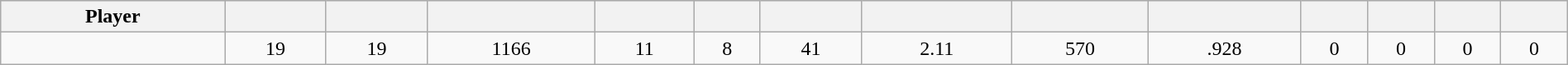<table class="wikitable sortable" style="width:100%; text-align:center;">
<tr style="text-align:center; background:#ddd;">
<th>Player</th>
<th></th>
<th></th>
<th></th>
<th></th>
<th></th>
<th></th>
<th></th>
<th></th>
<th></th>
<th></th>
<th></th>
<th></th>
<th></th>
</tr>
<tr align=center>
<td style=white-space:nowrap></td>
<td>19</td>
<td>19</td>
<td>1166</td>
<td>11</td>
<td>8</td>
<td>41</td>
<td>2.11</td>
<td>570</td>
<td>.928</td>
<td>0</td>
<td>0</td>
<td>0</td>
<td>0</td>
</tr>
</table>
